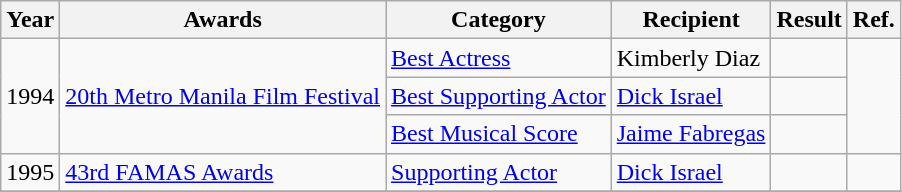<table class="wikitable">
<tr>
<th>Year</th>
<th>Awards</th>
<th>Category</th>
<th>Recipient</th>
<th>Result</th>
<th>Ref.</th>
</tr>
<tr>
<td rowspan="3">1994</td>
<td rowspan="3"><a href='#'>20th Metro Manila Film Festival</a></td>
<td><a href='#'>Best Actress</a></td>
<td>Kimberly Diaz</td>
<td></td>
<td rowspan="3"></td>
</tr>
<tr>
<td><a href='#'>Best Supporting Actor</a></td>
<td><a href='#'>Dick Israel</a></td>
<td></td>
</tr>
<tr>
<td><a href='#'>Best Musical Score</a></td>
<td><a href='#'>Jaime Fabregas</a></td>
<td></td>
</tr>
<tr>
<td>1995</td>
<td><a href='#'>43rd FAMAS Awards</a></td>
<td><a href='#'>Supporting Actor</a></td>
<td><a href='#'>Dick Israel</a></td>
<td></td>
<td></td>
</tr>
<tr>
</tr>
</table>
